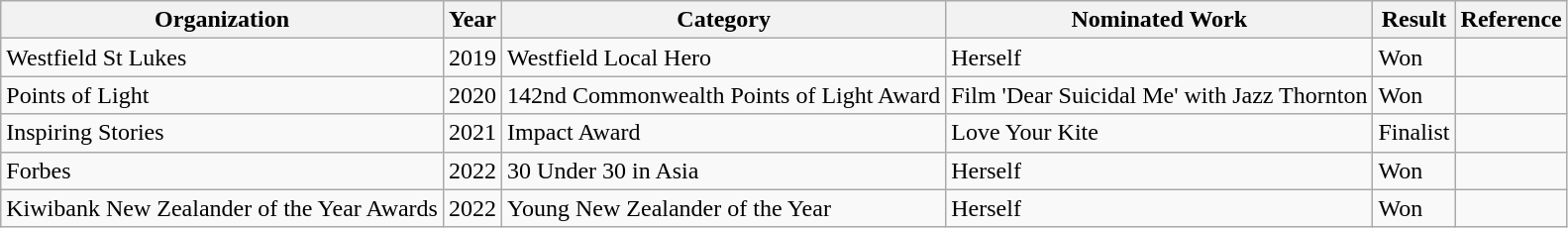<table class="wikitable">
<tr>
<th>Organization</th>
<th>Year</th>
<th>Category</th>
<th>Nominated Work</th>
<th>Result</th>
<th>Reference</th>
</tr>
<tr>
<td>Westfield St Lukes</td>
<td>2019</td>
<td>Westfield Local Hero</td>
<td>Herself</td>
<td>Won</td>
<td></td>
</tr>
<tr>
<td>Points of Light</td>
<td>2020</td>
<td>142nd Commonwealth Points of Light Award</td>
<td>Film 'Dear Suicidal Me' with Jazz Thornton</td>
<td>Won</td>
<td></td>
</tr>
<tr>
<td>Inspiring Stories</td>
<td>2021</td>
<td>Impact Award</td>
<td>Love Your Kite</td>
<td>Finalist</td>
<td></td>
</tr>
<tr>
<td>Forbes</td>
<td>2022</td>
<td>30 Under 30 in Asia</td>
<td>Herself</td>
<td>Won</td>
<td></td>
</tr>
<tr>
<td>Kiwibank New Zealander of the Year Awards</td>
<td>2022</td>
<td>Young New Zealander of the Year</td>
<td>Herself</td>
<td>Won</td>
<td></td>
</tr>
</table>
